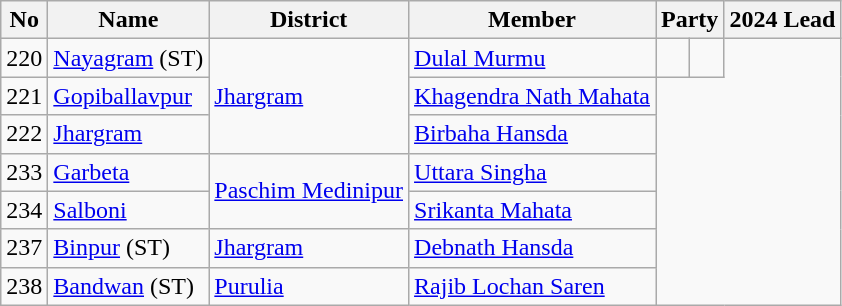<table class="wikitable sortable">
<tr>
<th>No</th>
<th>Name</th>
<th>District</th>
<th>Member</th>
<th colspan="2">Party</th>
<th colspan="2">2024 Lead</th>
</tr>
<tr>
<td>220</td>
<td><a href='#'>Nayagram</a> (ST)</td>
<td rowspan="3"><a href='#'>Jhargram</a></td>
<td><a href='#'>Dulal Murmu</a></td>
<td></td>
<td></td>
</tr>
<tr>
<td>221</td>
<td><a href='#'>Gopiballavpur</a></td>
<td><a href='#'>Khagendra Nath Mahata</a></td>
</tr>
<tr>
<td>222</td>
<td><a href='#'>Jhargram</a></td>
<td><a href='#'>Birbaha Hansda</a></td>
</tr>
<tr>
<td>233</td>
<td><a href='#'>Garbeta</a></td>
<td rowspan="2"><a href='#'>Paschim Medinipur</a></td>
<td><a href='#'>Uttara Singha</a></td>
</tr>
<tr>
<td>234</td>
<td><a href='#'>Salboni</a></td>
<td><a href='#'>Srikanta Mahata</a></td>
</tr>
<tr>
<td>237</td>
<td><a href='#'>Binpur</a> (ST)</td>
<td><a href='#'>Jhargram</a></td>
<td><a href='#'>Debnath Hansda</a></td>
</tr>
<tr>
<td>238</td>
<td><a href='#'>Bandwan</a> (ST)</td>
<td><a href='#'>Purulia</a></td>
<td><a href='#'>Rajib Lochan Saren</a></td>
</tr>
</table>
